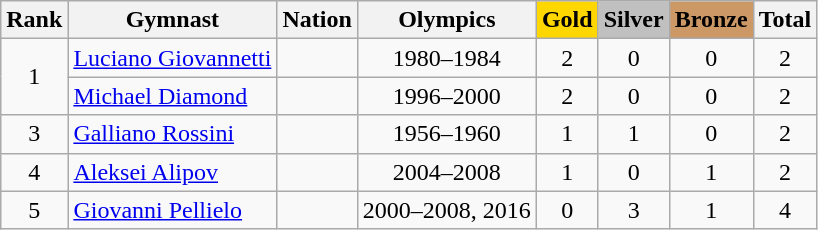<table class="wikitable sortable" style="text-align:center">
<tr>
<th>Rank</th>
<th>Gymnast</th>
<th>Nation</th>
<th>Olympics</th>
<th style="background-color:gold">Gold</th>
<th style="background-color:silver">Silver</th>
<th style="background-color:#cc9966">Bronze</th>
<th>Total</th>
</tr>
<tr>
<td rowspan=2>1</td>
<td align=left data-sort-value="Giovannetti, Luciano"><a href='#'>Luciano Giovannetti</a></td>
<td align=left></td>
<td>1980–1984</td>
<td>2</td>
<td>0</td>
<td>0</td>
<td>2</td>
</tr>
<tr>
<td align=left data-sort-value="Diamond, Michael"><a href='#'>Michael Diamond</a></td>
<td align=left></td>
<td>1996–2000</td>
<td>2</td>
<td>0</td>
<td>0</td>
<td>2</td>
</tr>
<tr>
<td>3</td>
<td align=left data-sort-value="Rossini, Galliano"><a href='#'>Galliano Rossini</a></td>
<td align=left></td>
<td>1956–1960</td>
<td>1</td>
<td>1</td>
<td>0</td>
<td>2</td>
</tr>
<tr>
<td>4</td>
<td align=left data-sort-value="Alipov, Aleksei"><a href='#'>Aleksei Alipov</a></td>
<td align=left></td>
<td>2004–2008</td>
<td>1</td>
<td>0</td>
<td>1</td>
<td>2</td>
</tr>
<tr>
<td>5</td>
<td align=left data-sort-value="Pellielo, Giovanni"><a href='#'>Giovanni Pellielo</a></td>
<td align=left></td>
<td>2000–2008, 2016</td>
<td>0</td>
<td>3</td>
<td>1</td>
<td>4</td>
</tr>
</table>
